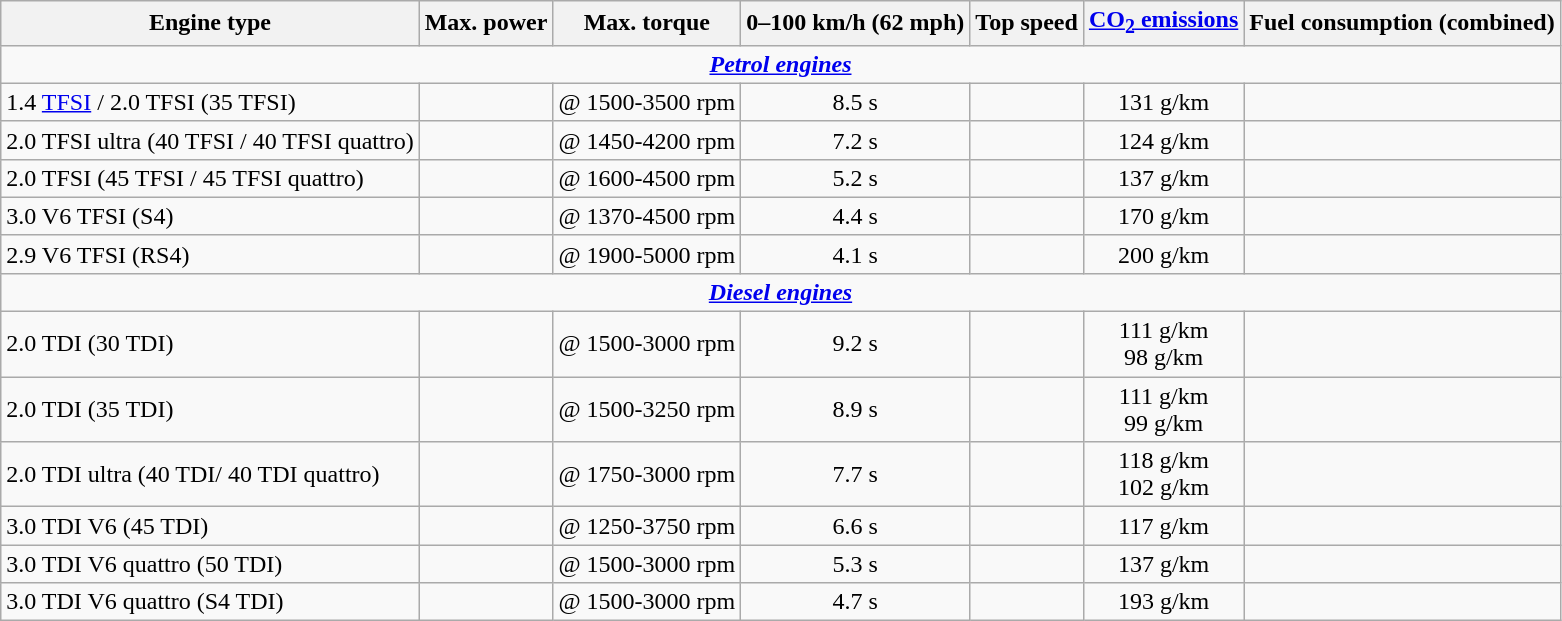<table class="wikitable sticky-header" style="text-align: center">
<tr>
<th>Engine type</th>
<th>Max. power</th>
<th>Max. torque</th>
<th>0–100 km/h (62 mph)</th>
<th>Top speed</th>
<th><a href='#'>CO<sub>2</sub> emissions</a></th>
<th>Fuel consumption (combined)</th>
</tr>
<tr>
<td colspan="7"><strong><em><a href='#'>Petrol engines</a></em></strong></td>
</tr>
<tr>
<td style="text-align:left;">1.4 <a href='#'>TFSI</a> / 2.0 TFSI (35 TFSI)</td>
<td></td>
<td> @ 1500-3500 rpm</td>
<td>8.5 s</td>
<td></td>
<td>131 g/km</td>
<td></td>
</tr>
<tr>
<td style="text-align:left;">2.0 TFSI ultra (40 TFSI / 40 TFSI quattro)</td>
<td></td>
<td> @ 1450-4200 rpm</td>
<td>7.2 s</td>
<td></td>
<td>124 g/km</td>
<td></td>
</tr>
<tr>
<td style="text-align:left;">2.0 TFSI (45 TFSI / 45 TFSI quattro)</td>
<td></td>
<td> @ 1600-4500 rpm</td>
<td>5.2 s</td>
<td></td>
<td>137 g/km</td>
<td></td>
</tr>
<tr>
<td style="text-align:left;">3.0 V6 TFSI (S4)</td>
<td></td>
<td> @ 1370-4500 rpm</td>
<td>4.4 s</td>
<td></td>
<td>170 g/km</td>
<td></td>
</tr>
<tr>
<td style="text-align:left;">2.9 V6 TFSI (RS4)</td>
<td></td>
<td> @ 1900-5000 rpm</td>
<td>4.1 s</td>
<td></td>
<td>200 g/km</td>
<td></td>
</tr>
<tr>
<td colspan="7"><strong><em><a href='#'>Diesel engines</a></em></strong></td>
</tr>
<tr>
<td style="text-align:left;">2.0 TDI (30 TDI)</td>
<td></td>
<td> @ 1500-3000 rpm</td>
<td>9.2 s</td>
<td></td>
<td>111 g/km<br>98 g/km</td>
<td><br></td>
</tr>
<tr ,.>
<td style="text-align:left;">2.0 TDI (35 TDI)</td>
<td></td>
<td> @ 1500-3250 rpm</td>
<td>8.9 s</td>
<td><br></td>
<td>111 g/km<br>99 g/km</td>
<td><br></td>
</tr>
<tr ,.>
<td style="text-align:left;">2.0 TDI ultra (40 TDI/ 40 TDI quattro)</td>
<td></td>
<td> @ 1750-3000 rpm</td>
<td>7.7 s</td>
<td><br></td>
<td>118 g/km<br>102 g/km</td>
<td><br></td>
</tr>
<tr>
<td style="text-align:left;">3.0 TDI V6 (45 TDI)</td>
<td></td>
<td> @ 1250-3750 rpm</td>
<td>6.6 s</td>
<td></td>
<td>117 g/km</td>
<td></td>
</tr>
<tr>
<td style="text-align:left;">3.0 TDI V6 quattro (50 TDI)</td>
<td></td>
<td> @ 1500-3000 rpm</td>
<td>5.3 s</td>
<td></td>
<td>137 g/km</td>
<td></td>
</tr>
<tr>
<td style="text-align:left;">3.0 TDI V6 quattro (S4 TDI)</td>
<td></td>
<td> @ 1500-3000 rpm</td>
<td>4.7 s</td>
<td></td>
<td>193 g/km</td>
<td></td>
</tr>
</table>
